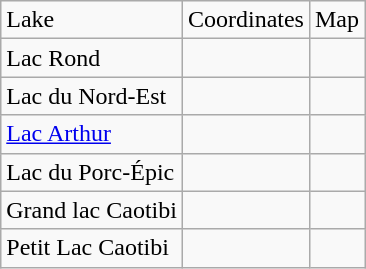<table class="wikitable sortable">
<tr>
<td>Lake</td>
<td>Coordinates</td>
<td>Map</td>
</tr>
<tr>
<td>Lac Rond</td>
<td></td>
<td></td>
</tr>
<tr>
<td>Lac du Nord-Est</td>
<td></td>
<td></td>
</tr>
<tr>
<td><a href='#'>Lac Arthur</a></td>
<td></td>
<td></td>
</tr>
<tr>
<td>Lac du Porc-Épic</td>
<td></td>
<td></td>
</tr>
<tr>
<td>Grand lac Caotibi</td>
<td></td>
<td></td>
</tr>
<tr>
<td>Petit Lac Caotibi</td>
<td></td>
<td></td>
</tr>
</table>
